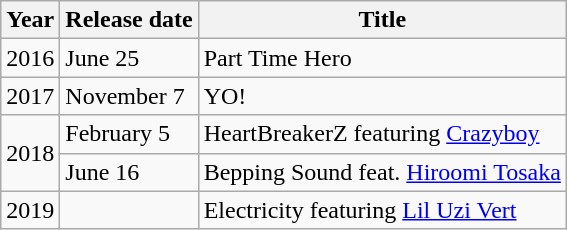<table class="wikitable">
<tr>
<th>Year</th>
<th>Release date</th>
<th>Title</th>
</tr>
<tr>
<td>2016</td>
<td>June 25</td>
<td>Part Time Hero</td>
</tr>
<tr>
<td>2017</td>
<td>November 7</td>
<td>YO!</td>
</tr>
<tr>
<td rowspan="2">2018</td>
<td>February 5</td>
<td>HeartBreakerZ featuring <a href='#'>Crazyboy</a></td>
</tr>
<tr>
<td>June 16</td>
<td>Bepping Sound feat. <a href='#'>Hiroomi Tosaka</a></td>
</tr>
<tr>
<td>2019</td>
<td></td>
<td>Electricity featuring <a href='#'>Lil Uzi Vert</a></td>
</tr>
</table>
